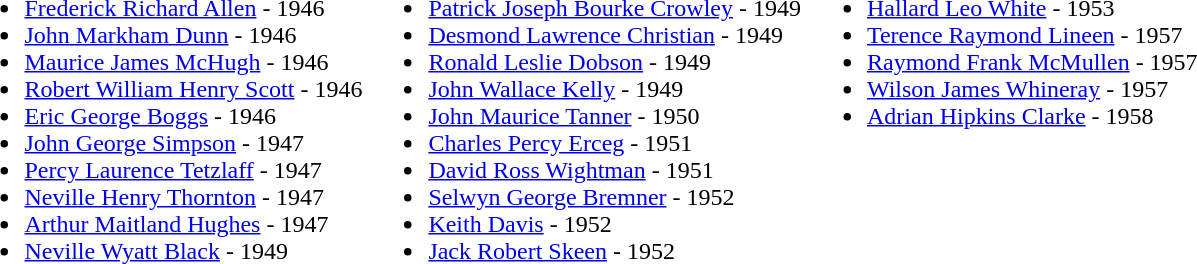<table border="0">
<tr valign="top">
<td><br><ul><li><a href='#'>Frederick Richard Allen</a> - 1946</li><li><a href='#'>John Markham Dunn</a> - 1946</li><li><a href='#'>Maurice James McHugh</a> - 1946</li><li><a href='#'>Robert William Henry Scott</a> - 1946</li><li><a href='#'>Eric George Boggs</a> - 1946</li><li><a href='#'>John George Simpson</a> - 1947</li><li><a href='#'>Percy Laurence Tetzlaff</a> - 1947</li><li><a href='#'>Neville Henry Thornton</a> - 1947</li><li><a href='#'>Arthur Maitland Hughes</a> - 1947</li><li><a href='#'>Neville Wyatt Black</a> - 1949</li></ul></td>
<td><br><ul><li><a href='#'>Patrick Joseph Bourke Crowley</a> - 1949</li><li><a href='#'>Desmond Lawrence Christian</a> - 1949</li><li><a href='#'>Ronald Leslie Dobson</a> - 1949</li><li><a href='#'>John Wallace Kelly</a> - 1949</li><li><a href='#'>John Maurice Tanner</a> - 1950</li><li><a href='#'>Charles Percy Erceg</a> - 1951</li><li><a href='#'>David Ross Wightman</a> - 1951</li><li><a href='#'>Selwyn George Bremner</a> - 1952</li><li><a href='#'>Keith Davis</a> - 1952</li><li><a href='#'>Jack Robert Skeen</a> - 1952</li></ul></td>
<td><br><ul><li><a href='#'>Hallard Leo White</a> - 1953</li><li><a href='#'>Terence Raymond Lineen</a> - 1957</li><li><a href='#'>Raymond Frank McMullen</a> - 1957</li><li><a href='#'>Wilson James Whineray</a> - 1957</li><li><a href='#'>Adrian Hipkins Clarke</a> - 1958</li></ul></td>
</tr>
</table>
